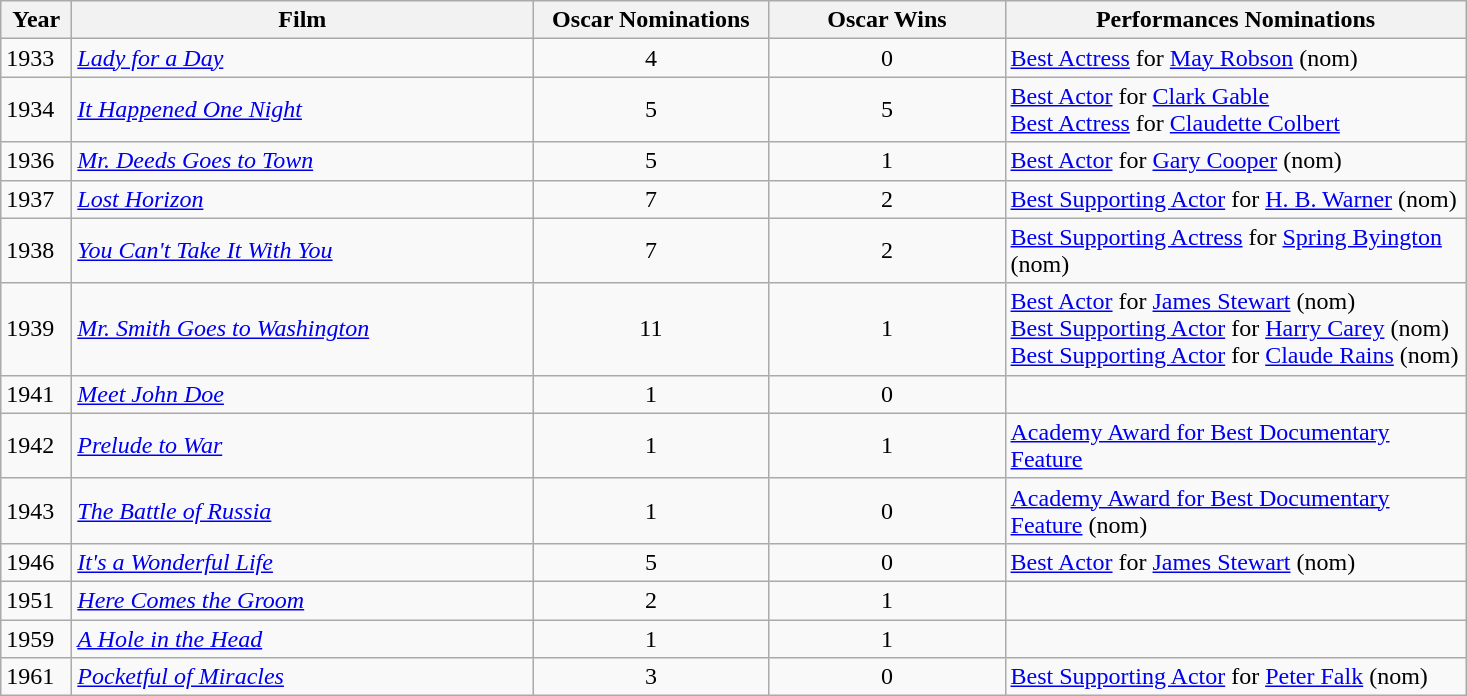<table class="wikitable">
<tr>
<th style="width:40px;">Year</th>
<th style="width:300px;">Film</th>
<th style="width:150px;">Oscar Nominations</th>
<th style="width:150px;">Oscar Wins</th>
<th style="width:300px;">Performances Nominations</th>
</tr>
<tr>
<td>1933</td>
<td><em><a href='#'>Lady for a Day</a></em></td>
<td style="text-align:center;">4</td>
<td style="text-align:center;">0</td>
<td><a href='#'>Best Actress</a> for <a href='#'>May Robson</a> (nom)</td>
</tr>
<tr>
<td>1934</td>
<td><em><a href='#'>It Happened One Night</a></em></td>
<td style="text-align:center;">5</td>
<td style="text-align:center;">5</td>
<td><a href='#'>Best Actor</a> for <a href='#'>Clark Gable</a><br><a href='#'>Best Actress</a> for <a href='#'>Claudette Colbert</a></td>
</tr>
<tr>
<td>1936</td>
<td><em><a href='#'>Mr. Deeds Goes to Town</a></em></td>
<td style="text-align:center;">5</td>
<td style="text-align:center;">1</td>
<td><a href='#'>Best Actor</a> for <a href='#'>Gary Cooper</a> (nom)</td>
</tr>
<tr>
<td>1937</td>
<td><em><a href='#'>Lost Horizon</a></em></td>
<td style="text-align:center;">7</td>
<td style="text-align:center;">2</td>
<td><a href='#'>Best Supporting Actor</a> for <a href='#'>H. B. Warner</a> (nom)</td>
</tr>
<tr>
<td>1938</td>
<td><em><a href='#'>You Can't Take It With You</a></em></td>
<td style="text-align:center;">7</td>
<td style="text-align:center;">2</td>
<td><a href='#'>Best Supporting Actress</a> for <a href='#'>Spring Byington</a> (nom)</td>
</tr>
<tr>
<td>1939</td>
<td><em><a href='#'>Mr. Smith Goes to Washington</a></em></td>
<td style="text-align:center;">11</td>
<td style="text-align:center;">1</td>
<td><a href='#'>Best Actor</a> for <a href='#'>James Stewart</a> (nom)<br><a href='#'>Best Supporting Actor</a> for <a href='#'>Harry Carey</a> (nom)<br><a href='#'>Best Supporting Actor</a> for <a href='#'>Claude Rains</a> (nom)</td>
</tr>
<tr>
<td>1941</td>
<td><em><a href='#'>Meet John Doe</a></em></td>
<td style="text-align:center;">1</td>
<td style="text-align:center;">0</td>
<td></td>
</tr>
<tr>
<td>1942</td>
<td><em><a href='#'>Prelude to War</a></em></td>
<td style="text-align:center;">1</td>
<td style="text-align:center;">1</td>
<td><a href='#'>Academy Award for Best Documentary Feature</a></td>
</tr>
<tr>
<td>1943</td>
<td><em><a href='#'>The Battle of Russia</a></em></td>
<td style="text-align:center;">1</td>
<td style="text-align:center;">0</td>
<td><a href='#'>Academy Award for Best Documentary Feature</a> (nom)</td>
</tr>
<tr>
<td>1946</td>
<td><em><a href='#'>It's a Wonderful Life</a></em></td>
<td style="text-align:center;">5</td>
<td style="text-align:center;">0</td>
<td><a href='#'>Best Actor</a> for <a href='#'>James Stewart</a> (nom)</td>
</tr>
<tr>
<td>1951</td>
<td><em><a href='#'>Here Comes the Groom</a></em></td>
<td style="text-align:center;">2</td>
<td style="text-align:center;">1</td>
<td></td>
</tr>
<tr>
<td>1959</td>
<td><em><a href='#'>A Hole in the Head</a></em></td>
<td style="text-align:center;">1</td>
<td style="text-align:center;">1</td>
<td></td>
</tr>
<tr>
<td>1961</td>
<td><em><a href='#'>Pocketful of Miracles</a></em></td>
<td style="text-align:center;">3</td>
<td style="text-align:center;">0</td>
<td><a href='#'>Best Supporting Actor</a> for <a href='#'>Peter Falk</a> (nom)</td>
</tr>
</table>
